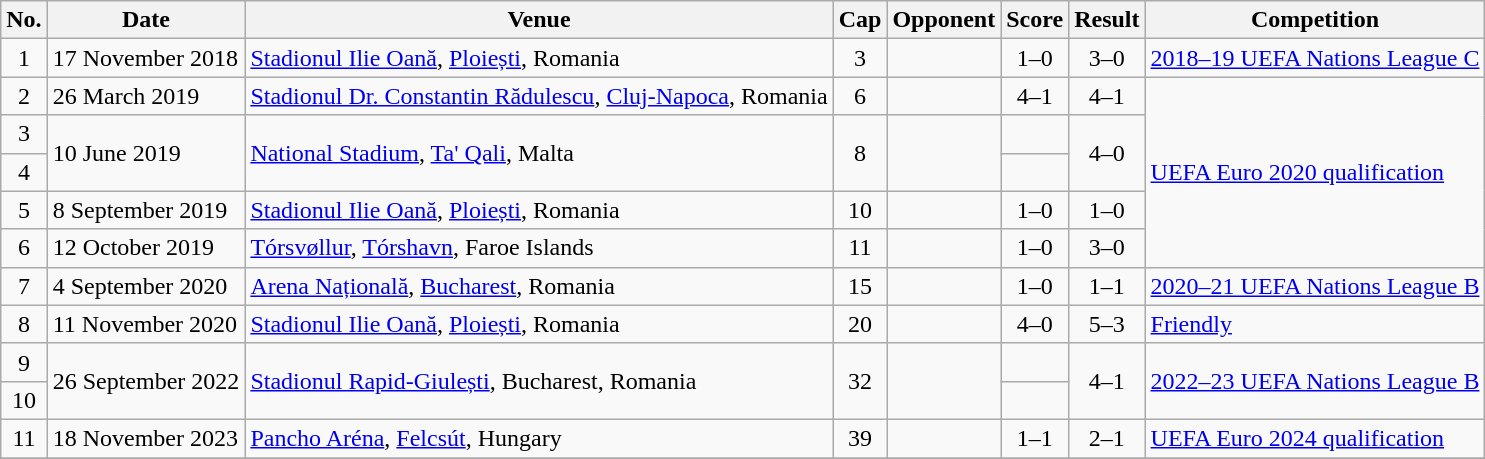<table class="wikitable sortable">
<tr>
<th scope="col">No.</th>
<th scope="col" data-sort-type="date">Date</th>
<th scope="col">Venue</th>
<th scope="col">Cap</th>
<th scope="col">Opponent</th>
<th scope="col">Score</th>
<th scope="col">Result</th>
<th scope="col">Competition</th>
</tr>
<tr>
<td style="text-align:center">1</td>
<td>17 November 2018</td>
<td><a href='#'>Stadionul Ilie Oană</a>, <a href='#'>Ploiești</a>, Romania</td>
<td style="text-align:center">3</td>
<td></td>
<td style="text-align:center">1–0</td>
<td style="text-align:center">3–0</td>
<td><a href='#'>2018–19 UEFA Nations League C</a></td>
</tr>
<tr>
<td style="text-align:center">2</td>
<td>26 March 2019</td>
<td><a href='#'>Stadionul Dr. Constantin Rădulescu</a>, <a href='#'>Cluj-Napoca</a>, Romania</td>
<td style="text-align:center">6</td>
<td></td>
<td style="text-align:center">4–1</td>
<td style="text-align:center">4–1</td>
<td rowspan="5"><a href='#'>UEFA Euro 2020 qualification</a></td>
</tr>
<tr>
<td style="text-align:center">3</td>
<td rowspan="2">10 June 2019</td>
<td rowspan="2"><a href='#'>National Stadium</a>, <a href='#'>Ta' Qali</a>, Malta</td>
<td rowspan="2" style="text-align:center">8</td>
<td rowspan="2"></td>
<td></td>
<td rowspan="2" style="text-align:center">4–0</td>
</tr>
<tr>
<td style="text-align:center">4</td>
<td></td>
</tr>
<tr>
<td style="text-align:center">5</td>
<td>8 September 2019</td>
<td><a href='#'>Stadionul Ilie Oană</a>, <a href='#'>Ploiești</a>, Romania</td>
<td style="text-align:center">10</td>
<td></td>
<td style="text-align:center">1–0</td>
<td style="text-align:center">1–0</td>
</tr>
<tr>
<td style="text-align:center">6</td>
<td>12 October 2019</td>
<td><a href='#'>Tórsvøllur</a>, <a href='#'>Tórshavn</a>, Faroe Islands</td>
<td style="text-align:center">11</td>
<td></td>
<td style="text-align:center">1–0</td>
<td style="text-align:center">3–0</td>
</tr>
<tr>
<td style="text-align:center">7</td>
<td>4 September 2020</td>
<td><a href='#'>Arena Națională</a>, <a href='#'>Bucharest</a>, Romania</td>
<td style="text-align:center">15</td>
<td></td>
<td style="text-align:center">1–0</td>
<td style="text-align:center">1–1</td>
<td><a href='#'>2020–21 UEFA Nations League B</a></td>
</tr>
<tr>
<td style="text-align:center">8</td>
<td>11 November 2020</td>
<td><a href='#'>Stadionul Ilie Oană</a>, <a href='#'>Ploiești</a>, Romania</td>
<td style="text-align:center">20</td>
<td></td>
<td style="text-align:center">4–0</td>
<td style="text-align:center">5–3</td>
<td><a href='#'>Friendly</a></td>
</tr>
<tr>
<td style="text-align:center">9</td>
<td rowspan="2">26 September 2022</td>
<td rowspan="2"><a href='#'>Stadionul Rapid-Giulești</a>, Bucharest, Romania</td>
<td rowspan="2" style="text-align:center">32</td>
<td rowspan="2"></td>
<td></td>
<td rowspan="2" style="text-align:center">4–1</td>
<td rowspan="2"><a href='#'>2022–23 UEFA Nations League B</a></td>
</tr>
<tr>
<td style="text-align:center">10</td>
<td></td>
</tr>
<tr>
<td style="text-align:center">11</td>
<td>18 November 2023</td>
<td><a href='#'>Pancho Aréna</a>, <a href='#'>Felcsút</a>, Hungary</td>
<td style="text-align:center">39</td>
<td></td>
<td style="text-align:center">1–1</td>
<td style="text-align:center">2–1</td>
<td><a href='#'>UEFA Euro 2024 qualification</a></td>
</tr>
<tr>
</tr>
</table>
